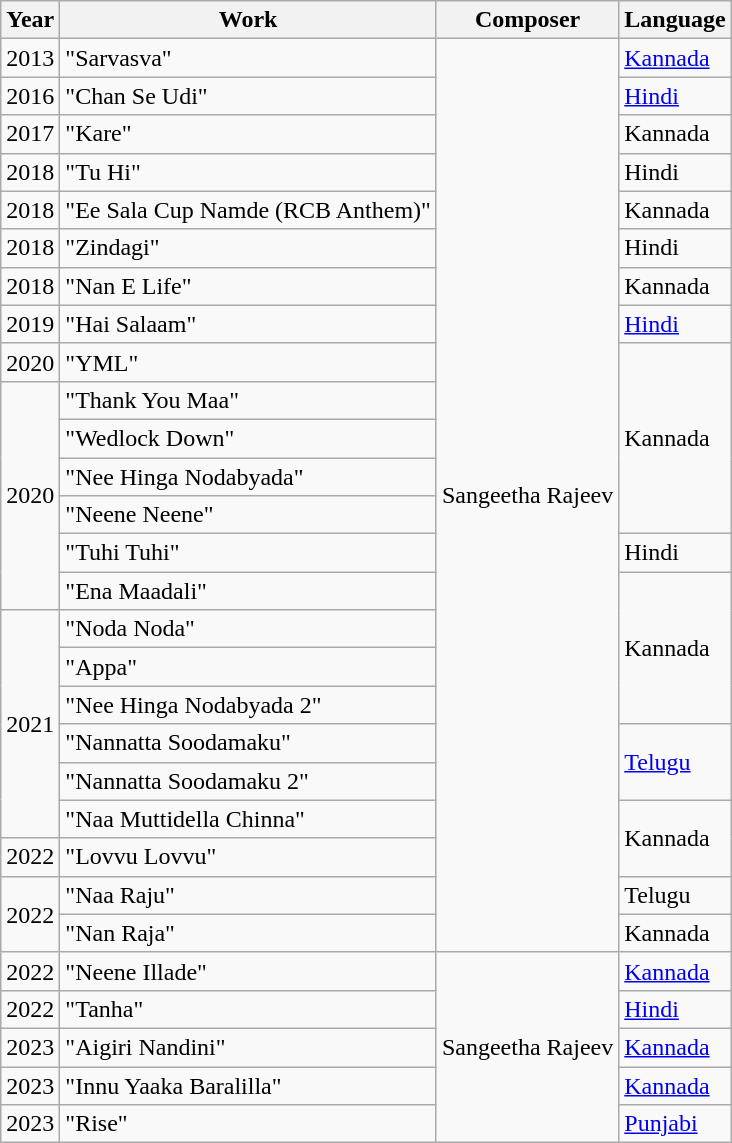<table class="wikitable">
<tr>
<th>Year</th>
<th>Work</th>
<th>Composer</th>
<th>Language</th>
</tr>
<tr>
<td>2013</td>
<td>"Sarvasva"</td>
<td rowspan="24">Sangeetha Rajeev</td>
<td><a href='#'>Kannada</a></td>
</tr>
<tr>
<td>2016</td>
<td>"Chan Se Udi"</td>
<td><a href='#'>Hindi</a></td>
</tr>
<tr>
<td>2017</td>
<td>"Kare"</td>
<td>Kannada</td>
</tr>
<tr>
<td>2018</td>
<td>"Tu Hi"</td>
<td>Hindi</td>
</tr>
<tr>
<td>2018</td>
<td>"Ee Sala Cup Namde (RCB Anthem)"</td>
<td>Kannada</td>
</tr>
<tr>
<td>2018</td>
<td>"Zindagi"</td>
<td>Hindi</td>
</tr>
<tr>
<td>2018</td>
<td>"Nan E Life"</td>
<td>Kannada</td>
</tr>
<tr>
<td>2019</td>
<td>"Hai Salaam"</td>
<td><a href='#'>Hindi</a></td>
</tr>
<tr>
<td>2020</td>
<td>"YML"</td>
<td rowspan="5">Kannada</td>
</tr>
<tr>
<td rowspan="6">2020</td>
<td>"Thank You Maa"</td>
</tr>
<tr>
<td>"Wedlock Down"</td>
</tr>
<tr>
<td>"Nee Hinga Nodabyada"</td>
</tr>
<tr>
<td>"Neene Neene"</td>
</tr>
<tr>
<td>"Tuhi Tuhi"</td>
<td>Hindi</td>
</tr>
<tr>
<td>"Ena Maadali"</td>
<td rowspan="4">Kannada</td>
</tr>
<tr>
<td rowspan="6">2021</td>
<td>"Noda Noda"</td>
</tr>
<tr>
<td>"Appa"</td>
</tr>
<tr>
<td>"Nee Hinga Nodabyada 2"</td>
</tr>
<tr>
<td>"Nannatta Soodamaku"</td>
<td rowspan="2"><a href='#'>Telugu</a></td>
</tr>
<tr>
<td>"Nannatta Soodamaku 2"</td>
</tr>
<tr>
<td>"Naa Muttidella Chinna"</td>
<td rowspan="2">Kannada</td>
</tr>
<tr>
<td>2022</td>
<td>"Lovvu Lovvu"</td>
</tr>
<tr>
<td rowspan="2">2022</td>
<td>"Naa Raju"</td>
<td>Telugu</td>
</tr>
<tr>
<td>"Nan Raja"</td>
<td>Kannada</td>
</tr>
<tr>
<td>2022</td>
<td>"Neene Illade"</td>
<td rowspan="24">Sangeetha Rajeev</td>
<td><a href='#'>Kannada</a></td>
</tr>
<tr>
<td>2022</td>
<td>"Tanha"</td>
<td><a href='#'>Hindi</a></td>
</tr>
<tr>
<td>2023</td>
<td>"Aigiri Nandini"</td>
<td><a href='#'>Kannada</a></td>
</tr>
<tr>
<td>2023</td>
<td>"Innu Yaaka Baralilla"</td>
<td><a href='#'>Kannada</a></td>
</tr>
<tr>
<td>2023</td>
<td>"Rise" </td>
<td><a href='#'>Punjabi</a></td>
</tr>
</table>
